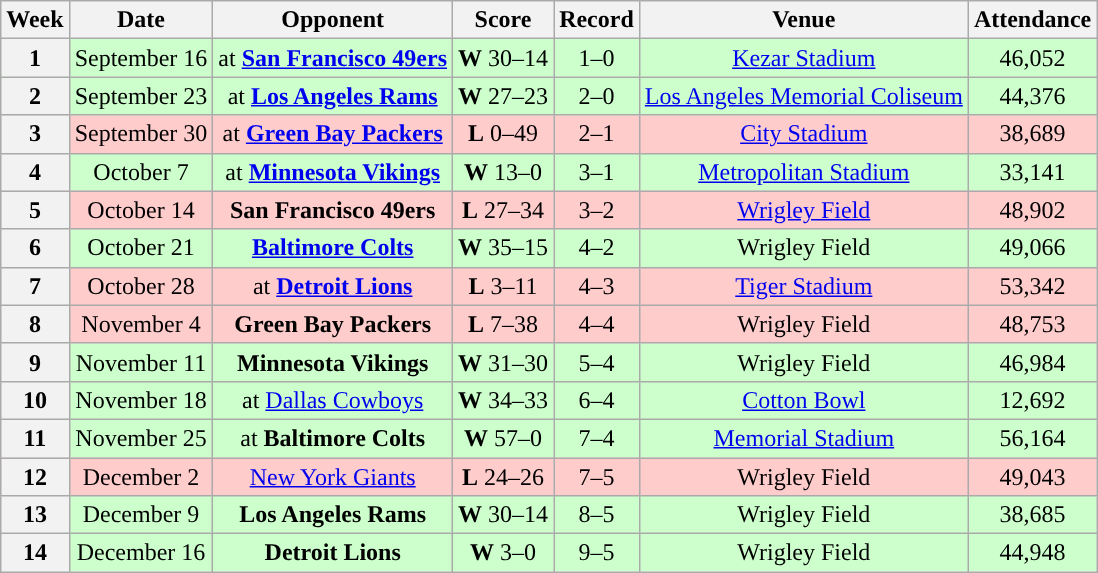<table class="wikitable" style="text-align:center">
<tr>
<th>Week</th>
<th>Date</th>
<th>Opponent</th>
<th>Score</th>
<th>Record</th>
<th>Venue</th>
<th>Attendance</th>
</tr>
<tr style="background:#cfc">
<th>1</th>
<td>September 16</td>
<td>at <strong><a href='#'>San Francisco 49ers</a></strong></td>
<td><strong>W</strong> 30–14</td>
<td>1–0</td>
<td><a href='#'>Kezar Stadium</a></td>
<td>46,052</td>
</tr>
<tr style="background:#cfc">
<th>2</th>
<td>September 23</td>
<td>at <strong><a href='#'>Los Angeles Rams</a></strong></td>
<td><strong>W</strong> 27–23</td>
<td>2–0</td>
<td><a href='#'>Los Angeles Memorial Coliseum</a></td>
<td>44,376</td>
</tr>
<tr style="background:#fcc">
<th>3</th>
<td>September 30</td>
<td>at <strong><a href='#'>Green Bay Packers</a></strong></td>
<td><strong>L</strong> 0–49</td>
<td>2–1</td>
<td><a href='#'>City Stadium</a></td>
<td>38,689</td>
</tr>
<tr style="background:#cfc">
<th>4</th>
<td>October 7</td>
<td>at <strong><a href='#'>Minnesota Vikings</a></strong></td>
<td><strong>W</strong> 13–0</td>
<td>3–1</td>
<td><a href='#'>Metropolitan Stadium</a></td>
<td>33,141</td>
</tr>
<tr style="background:#fcc">
<th>5</th>
<td>October 14</td>
<td><strong>San Francisco 49ers</strong></td>
<td><strong>L</strong> 27–34</td>
<td>3–2</td>
<td><a href='#'>Wrigley Field</a></td>
<td>48,902</td>
</tr>
<tr style="background:#cfc">
<th>6</th>
<td>October 21</td>
<td><strong><a href='#'>Baltimore Colts</a></strong></td>
<td><strong>W</strong> 35–15</td>
<td>4–2</td>
<td>Wrigley Field</td>
<td>49,066</td>
</tr>
<tr style="background:#fcc">
<th>7</th>
<td>October 28</td>
<td>at <strong><a href='#'>Detroit Lions</a></strong></td>
<td><strong>L</strong> 3–11</td>
<td>4–3</td>
<td><a href='#'>Tiger Stadium</a></td>
<td>53,342</td>
</tr>
<tr style="background:#fcc">
<th>8</th>
<td>November 4</td>
<td><strong>Green Bay Packers</strong></td>
<td><strong>L</strong> 7–38</td>
<td>4–4</td>
<td>Wrigley Field</td>
<td>48,753</td>
</tr>
<tr style="background:#cfc">
<th>9</th>
<td>November 11</td>
<td><strong>Minnesota Vikings</strong></td>
<td><strong>W</strong> 31–30</td>
<td>5–4</td>
<td>Wrigley Field</td>
<td>46,984</td>
</tr>
<tr style="background:#cfc">
<th>10</th>
<td>November 18</td>
<td>at <a href='#'>Dallas Cowboys</a></td>
<td><strong>W</strong> 34–33</td>
<td>6–4</td>
<td><a href='#'>Cotton Bowl</a></td>
<td>12,692</td>
</tr>
<tr style="background:#cfc">
<th>11</th>
<td>November 25</td>
<td>at <strong>Baltimore Colts</strong></td>
<td><strong>W</strong> 57–0</td>
<td>7–4</td>
<td><a href='#'>Memorial Stadium</a></td>
<td>56,164</td>
</tr>
<tr style="background:#fcc">
<th>12</th>
<td>December 2</td>
<td><a href='#'>New York Giants</a></td>
<td><strong>L</strong> 24–26</td>
<td>7–5</td>
<td>Wrigley Field</td>
<td>49,043</td>
</tr>
<tr style="background:#cfc">
<th>13</th>
<td>December 9</td>
<td><strong>Los Angeles Rams</strong></td>
<td><strong>W</strong> 30–14</td>
<td>8–5</td>
<td>Wrigley Field</td>
<td>38,685</td>
</tr>
<tr style="background:#cfc">
<th>14</th>
<td>December 16</td>
<td><strong>Detroit Lions</strong></td>
<td><strong>W</strong> 3–0</td>
<td>9–5</td>
<td>Wrigley Field</td>
<td>44,948</td>
</tr>
</table>
